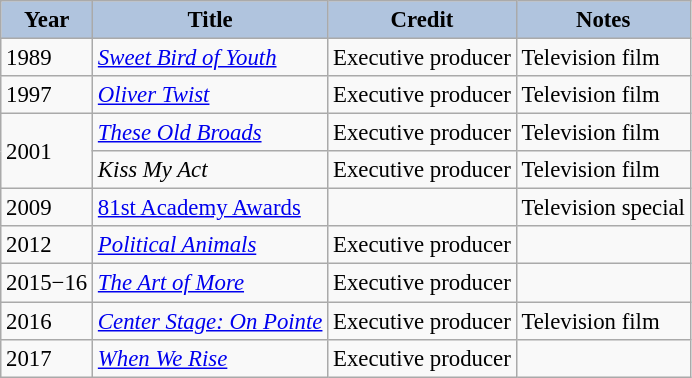<table class="wikitable" style="font-size:95%;">
<tr>
<th style="background:#B0C4DE;">Year</th>
<th style="background:#B0C4DE;">Title</th>
<th style="background:#B0C4DE;">Credit</th>
<th style="background:#B0C4DE;">Notes</th>
</tr>
<tr>
<td>1989</td>
<td><em><a href='#'>Sweet Bird of Youth</a></em></td>
<td>Executive producer</td>
<td>Television film</td>
</tr>
<tr>
<td>1997</td>
<td><em><a href='#'>Oliver Twist</a></em></td>
<td>Executive producer</td>
<td>Television film</td>
</tr>
<tr>
<td rowspan=2>2001</td>
<td><em><a href='#'>These Old Broads</a></em></td>
<td>Executive producer</td>
<td>Television film</td>
</tr>
<tr>
<td><em>Kiss My Act</em></td>
<td>Executive producer</td>
<td>Television film</td>
</tr>
<tr>
<td>2009</td>
<td><a href='#'>81st Academy Awards</a></td>
<td></td>
<td>Television special</td>
</tr>
<tr>
<td>2012</td>
<td><em><a href='#'>Political Animals</a></em></td>
<td>Executive producer</td>
<td></td>
</tr>
<tr>
<td>2015−16</td>
<td><em><a href='#'>The Art of More</a></em></td>
<td>Executive producer</td>
<td></td>
</tr>
<tr>
<td>2016</td>
<td><em><a href='#'>Center Stage: On Pointe</a></em></td>
<td>Executive producer</td>
<td>Television film</td>
</tr>
<tr>
<td>2017</td>
<td><em><a href='#'>When We Rise</a></em></td>
<td>Executive producer</td>
<td></td>
</tr>
</table>
